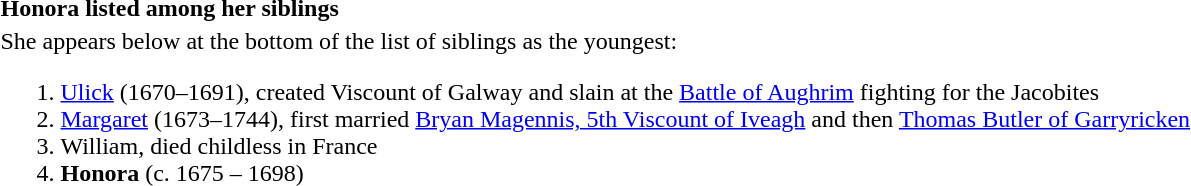<table>
<tr>
<th align="left">Honora listed among her siblings</th>
</tr>
<tr>
<td>She appears below at the bottom of the list of siblings as the youngest:<br><ol><li><a href='#'>Ulick</a> (1670–1691), created Viscount of Galway and slain at the <a href='#'>Battle of Aughrim</a> fighting for the Jacobites</li><li><a href='#'>Margaret</a> (1673–1744), first married <a href='#'>Bryan Magennis, 5th Viscount of Iveagh</a> and then <a href='#'>Thomas Butler of Garryricken</a></li><li>William, died childless in France</li><li><strong>Honora</strong> (c. 1675 – 1698)</li></ol></td>
</tr>
</table>
